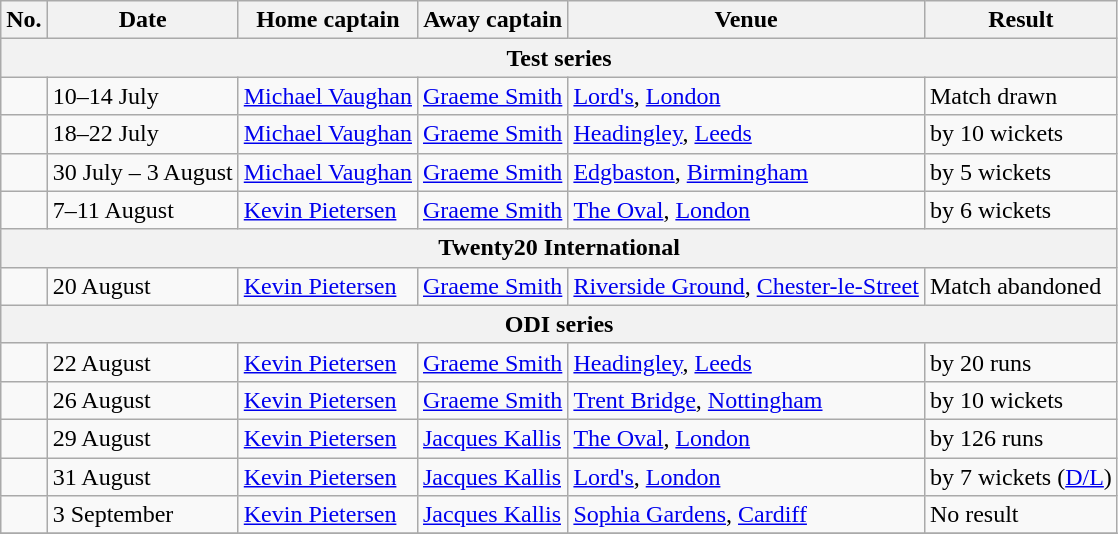<table class="wikitable">
<tr>
<th>No.</th>
<th>Date</th>
<th>Home captain</th>
<th>Away captain</th>
<th>Venue</th>
<th>Result</th>
</tr>
<tr>
<th colspan="6">Test series</th>
</tr>
<tr>
<td></td>
<td>10–14 July</td>
<td><a href='#'>Michael Vaughan</a></td>
<td><a href='#'>Graeme Smith</a></td>
<td><a href='#'>Lord's</a>, <a href='#'>London</a></td>
<td>Match drawn</td>
</tr>
<tr>
<td></td>
<td>18–22 July</td>
<td><a href='#'>Michael Vaughan</a></td>
<td><a href='#'>Graeme Smith</a></td>
<td><a href='#'>Headingley</a>, <a href='#'>Leeds</a></td>
<td> by 10 wickets</td>
</tr>
<tr>
<td></td>
<td>30 July – 3 August</td>
<td><a href='#'>Michael Vaughan</a></td>
<td><a href='#'>Graeme Smith</a></td>
<td><a href='#'>Edgbaston</a>, <a href='#'>Birmingham</a></td>
<td> by 5 wickets</td>
</tr>
<tr>
<td></td>
<td>7–11 August</td>
<td><a href='#'>Kevin Pietersen</a></td>
<td><a href='#'>Graeme Smith</a></td>
<td><a href='#'>The Oval</a>, <a href='#'>London</a></td>
<td> by 6 wickets</td>
</tr>
<tr>
<th colspan="6">Twenty20 International</th>
</tr>
<tr>
<td></td>
<td>20 August</td>
<td><a href='#'>Kevin Pietersen</a></td>
<td><a href='#'>Graeme Smith</a></td>
<td><a href='#'>Riverside Ground</a>, <a href='#'>Chester-le-Street</a></td>
<td>Match abandoned</td>
</tr>
<tr>
<th colspan="6">ODI series</th>
</tr>
<tr>
<td></td>
<td>22 August</td>
<td><a href='#'>Kevin Pietersen</a></td>
<td><a href='#'>Graeme Smith</a></td>
<td><a href='#'>Headingley</a>, <a href='#'>Leeds</a></td>
<td> by 20 runs</td>
</tr>
<tr>
<td></td>
<td>26 August</td>
<td><a href='#'>Kevin Pietersen</a></td>
<td><a href='#'>Graeme Smith</a></td>
<td><a href='#'>Trent Bridge</a>, <a href='#'>Nottingham</a></td>
<td> by 10 wickets</td>
</tr>
<tr>
<td></td>
<td>29 August</td>
<td><a href='#'>Kevin Pietersen</a></td>
<td><a href='#'>Jacques Kallis</a></td>
<td><a href='#'>The Oval</a>, <a href='#'>London</a></td>
<td> by 126 runs</td>
</tr>
<tr>
<td></td>
<td>31 August</td>
<td><a href='#'>Kevin Pietersen</a></td>
<td><a href='#'>Jacques Kallis</a></td>
<td><a href='#'>Lord's</a>, <a href='#'>London</a></td>
<td> by 7 wickets (<a href='#'>D/L</a>)</td>
</tr>
<tr>
<td></td>
<td>3 September</td>
<td><a href='#'>Kevin Pietersen</a></td>
<td><a href='#'>Jacques Kallis</a></td>
<td><a href='#'>Sophia Gardens</a>, <a href='#'>Cardiff</a></td>
<td>No result</td>
</tr>
<tr>
</tr>
</table>
